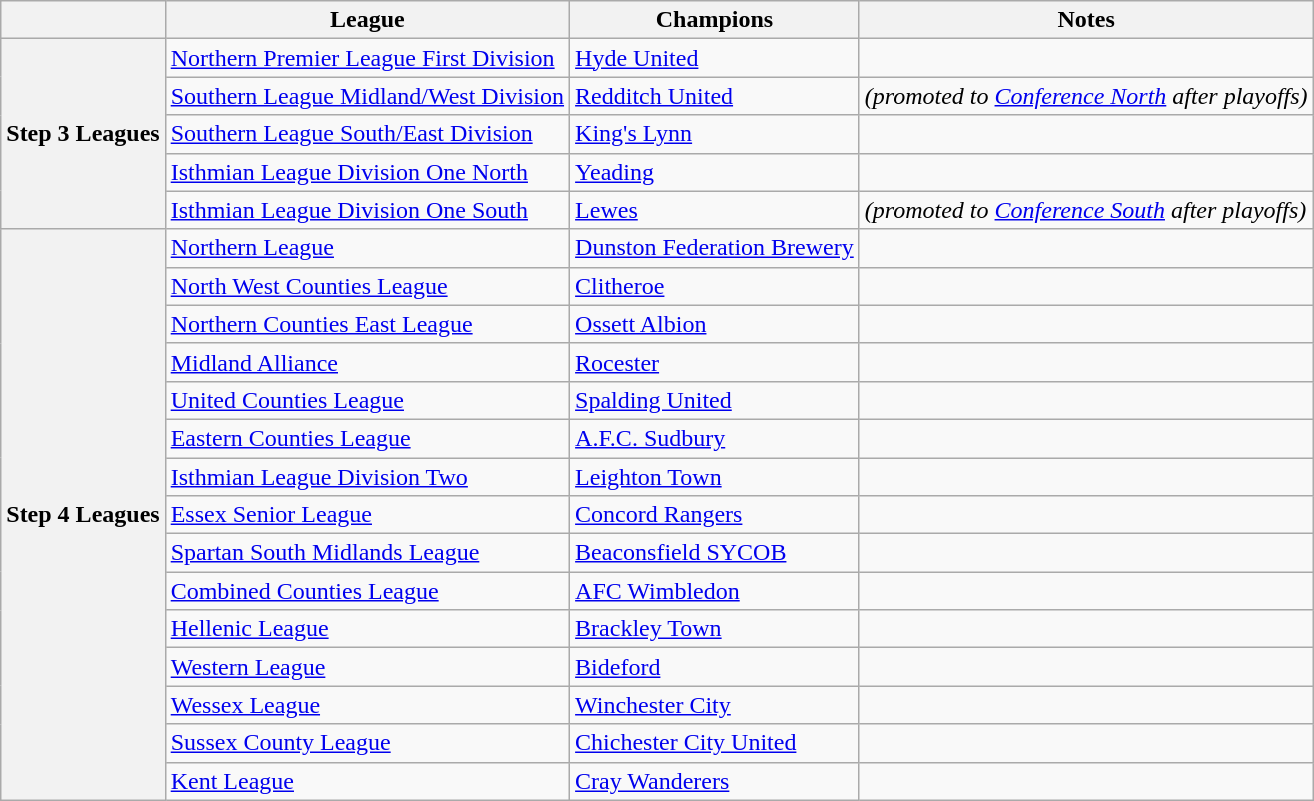<table class="wikitable">
<tr>
<th></th>
<th>League</th>
<th>Champions</th>
<th>Notes</th>
</tr>
<tr>
<th rowspan="5">Step 3 Leagues</th>
<td><a href='#'>Northern Premier League First Division</a></td>
<td><a href='#'>Hyde United</a></td>
<td> </td>
</tr>
<tr>
<td><a href='#'>Southern League Midland/West Division</a></td>
<td><a href='#'>Redditch United</a></td>
<td><em>(promoted to <a href='#'>Conference North</a> after playoffs)</em></td>
</tr>
<tr>
<td><a href='#'>Southern League South/East Division</a></td>
<td><a href='#'>King's Lynn</a></td>
<td> </td>
</tr>
<tr>
<td><a href='#'>Isthmian League Division One North</a></td>
<td><a href='#'>Yeading</a></td>
<td> </td>
</tr>
<tr>
<td><a href='#'>Isthmian League Division One South</a></td>
<td><a href='#'>Lewes</a></td>
<td><em>(promoted to <a href='#'>Conference South</a> after playoffs)</em></td>
</tr>
<tr>
<th rowspan="15">Step 4 Leagues</th>
<td><a href='#'>Northern League</a></td>
<td><a href='#'>Dunston Federation Brewery</a></td>
<td> </td>
</tr>
<tr>
<td><a href='#'>North West Counties League</a></td>
<td><a href='#'>Clitheroe</a></td>
<td> </td>
</tr>
<tr>
<td><a href='#'>Northern Counties East League</a></td>
<td><a href='#'>Ossett Albion</a></td>
<td> </td>
</tr>
<tr>
<td><a href='#'>Midland Alliance</a></td>
<td><a href='#'>Rocester</a></td>
<td> </td>
</tr>
<tr>
<td><a href='#'>United Counties League</a></td>
<td><a href='#'>Spalding United</a></td>
<td> </td>
</tr>
<tr>
<td><a href='#'>Eastern Counties League</a></td>
<td><a href='#'>A.F.C. Sudbury</a></td>
<td> </td>
</tr>
<tr>
<td><a href='#'>Isthmian League Division Two</a></td>
<td><a href='#'>Leighton Town</a></td>
<td> </td>
</tr>
<tr>
<td><a href='#'>Essex Senior League</a></td>
<td><a href='#'>Concord Rangers</a></td>
<td> </td>
</tr>
<tr>
<td><a href='#'>Spartan South Midlands League</a></td>
<td><a href='#'>Beaconsfield SYCOB</a></td>
<td> </td>
</tr>
<tr>
<td><a href='#'>Combined Counties League</a></td>
<td><a href='#'>AFC Wimbledon</a></td>
<td> </td>
</tr>
<tr>
<td><a href='#'>Hellenic League</a></td>
<td><a href='#'>Brackley Town</a></td>
<td> </td>
</tr>
<tr>
<td><a href='#'>Western League</a></td>
<td><a href='#'>Bideford</a></td>
<td> </td>
</tr>
<tr>
<td><a href='#'>Wessex League</a></td>
<td><a href='#'>Winchester City</a></td>
<td> </td>
</tr>
<tr>
<td><a href='#'>Sussex County League</a></td>
<td><a href='#'>Chichester City United</a></td>
<td> </td>
</tr>
<tr>
<td><a href='#'>Kent League</a></td>
<td><a href='#'>Cray Wanderers</a></td>
<td> </td>
</tr>
</table>
